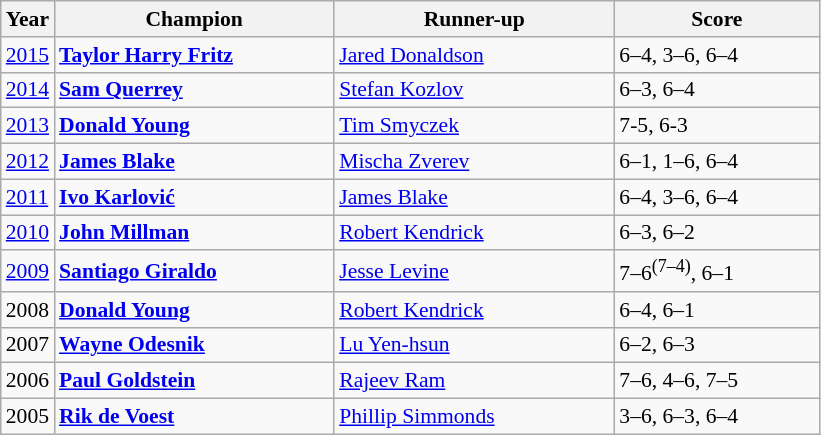<table class="wikitable" style="font-size:90%">
<tr>
<th>Year</th>
<th width="180">Champion</th>
<th width="180">Runner-up</th>
<th width="130">Score</th>
</tr>
<tr>
<td><a href='#'>2015</a></td>
<td> <strong><a href='#'>Taylor Harry Fritz</a></strong></td>
<td> <a href='#'>Jared Donaldson</a></td>
<td>6–4, 3–6, 6–4</td>
</tr>
<tr>
<td><a href='#'>2014</a></td>
<td> <strong><a href='#'>Sam Querrey</a></strong></td>
<td> <a href='#'>Stefan Kozlov</a></td>
<td>6–3, 6–4</td>
</tr>
<tr>
<td><a href='#'>2013</a></td>
<td> <strong><a href='#'>Donald Young</a></strong></td>
<td> <a href='#'>Tim Smyczek</a></td>
<td>7-5, 6-3</td>
</tr>
<tr>
<td><a href='#'>2012</a></td>
<td> <strong><a href='#'>James Blake</a></strong></td>
<td> <a href='#'>Mischa Zverev</a></td>
<td>6–1, 1–6, 6–4</td>
</tr>
<tr>
<td><a href='#'>2011</a></td>
<td> <strong><a href='#'>Ivo Karlović</a></strong></td>
<td> <a href='#'>James Blake</a></td>
<td>6–4, 3–6, 6–4</td>
</tr>
<tr>
<td><a href='#'>2010</a></td>
<td> <strong><a href='#'>John Millman</a></strong></td>
<td> <a href='#'>Robert Kendrick</a></td>
<td>6–3, 6–2</td>
</tr>
<tr>
<td><a href='#'>2009</a></td>
<td> <strong><a href='#'>Santiago Giraldo</a></strong></td>
<td> <a href='#'>Jesse Levine</a></td>
<td>7–6<sup>(7–4)</sup>, 6–1</td>
</tr>
<tr>
<td>2008</td>
<td> <strong><a href='#'>Donald Young</a></strong></td>
<td> <a href='#'>Robert Kendrick</a></td>
<td>6–4, 6–1</td>
</tr>
<tr>
<td>2007</td>
<td> <strong><a href='#'>Wayne Odesnik</a></strong></td>
<td> <a href='#'>Lu Yen-hsun</a></td>
<td>6–2, 6–3</td>
</tr>
<tr>
<td>2006</td>
<td> <strong><a href='#'>Paul Goldstein</a></strong></td>
<td> <a href='#'>Rajeev Ram</a></td>
<td>7–6, 4–6, 7–5</td>
</tr>
<tr>
<td>2005</td>
<td> <strong><a href='#'>Rik de Voest</a></strong></td>
<td> <a href='#'>Phillip Simmonds</a></td>
<td>3–6, 6–3, 6–4</td>
</tr>
</table>
